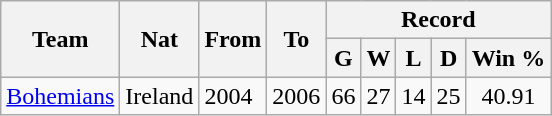<table class="wikitable" style="text-align: center">
<tr>
<th rowspan="2">Team</th>
<th rowspan="2">Nat</th>
<th rowspan="2">From</th>
<th rowspan="2">To</th>
<th colspan="5">Record</th>
</tr>
<tr>
<th>G</th>
<th>W</th>
<th>L</th>
<th>D</th>
<th>Win %</th>
</tr>
<tr>
<td align=left><a href='#'>Bohemians</a></td>
<td>Ireland</td>
<td align=left>2004</td>
<td align=left>2006</td>
<td>66</td>
<td>27</td>
<td>14</td>
<td>25</td>
<td>40.91</td>
</tr>
</table>
